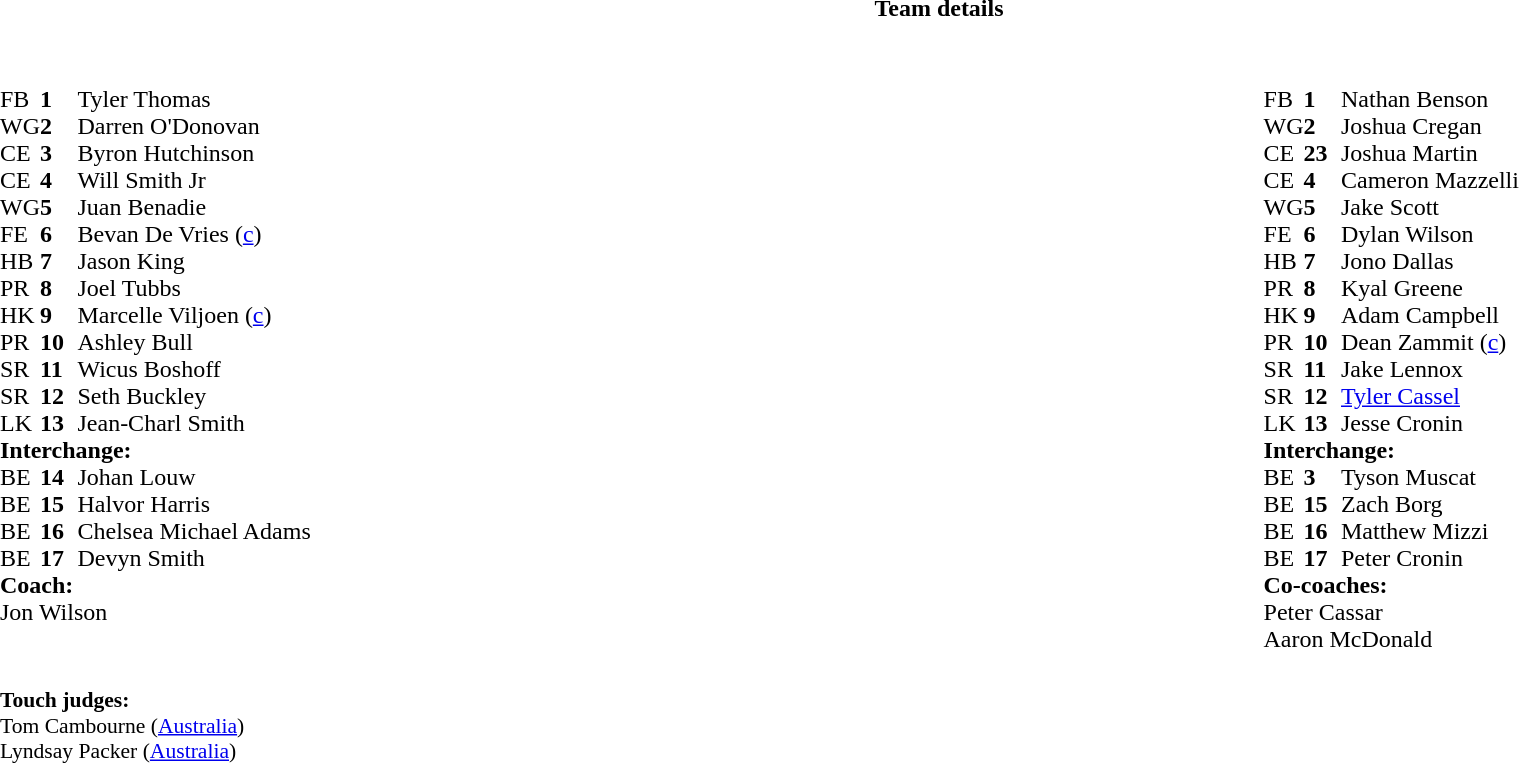<table border="0" width="100%" class="collapsible collapsed">
<tr>
<th>Team details</th>
</tr>
<tr>
<td><br><table width="100%">
<tr>
<td valign="top" width="50%"><br><table style="font-size: 100%" cellspacing="0" cellpadding="0">
<tr>
<th width="25"></th>
<th width="25"></th>
<th></th>
<th width="25"></th>
</tr>
<tr>
<td>FB</td>
<td><strong>1</strong></td>
<td>Tyler Thomas</td>
</tr>
<tr>
<td>WG</td>
<td><strong>2</strong></td>
<td>Darren O'Donovan</td>
</tr>
<tr>
<td>CE</td>
<td><strong>3</strong></td>
<td>Byron Hutchinson</td>
</tr>
<tr>
<td>CE</td>
<td><strong>4</strong></td>
<td>Will Smith Jr</td>
</tr>
<tr>
<td>WG</td>
<td><strong>5</strong></td>
<td>Juan Benadie</td>
</tr>
<tr>
<td>FE</td>
<td><strong>6</strong></td>
<td>Bevan De Vries (<a href='#'>c</a>)</td>
</tr>
<tr>
<td>HB</td>
<td><strong>7</strong></td>
<td>Jason King</td>
</tr>
<tr>
<td>PR</td>
<td><strong>8</strong></td>
<td>Joel Tubbs</td>
</tr>
<tr>
<td>HK</td>
<td><strong>9</strong></td>
<td>Marcelle Viljoen (<a href='#'>c</a>)</td>
</tr>
<tr>
<td>PR</td>
<td><strong>10</strong></td>
<td>Ashley Bull</td>
</tr>
<tr>
<td>SR</td>
<td><strong>11</strong></td>
<td>Wicus Boshoff</td>
</tr>
<tr>
<td>SR</td>
<td><strong>12</strong></td>
<td>Seth Buckley</td>
</tr>
<tr>
<td>LK</td>
<td><strong>13</strong></td>
<td>Jean-Charl Smith</td>
</tr>
<tr>
<td colspan=3><strong>Interchange:</strong></td>
</tr>
<tr>
<td>BE</td>
<td><strong>14</strong></td>
<td>Johan Louw</td>
</tr>
<tr>
<td>BE</td>
<td><strong>15</strong></td>
<td>Halvor Harris</td>
</tr>
<tr>
<td>BE</td>
<td><strong>16</strong></td>
<td>Chelsea Michael Adams</td>
</tr>
<tr>
<td>BE</td>
<td><strong>17</strong></td>
<td>Devyn Smith</td>
</tr>
<tr>
<td colspan=3><strong>Coach:</strong></td>
</tr>
<tr>
<td colspan="4">Jon Wilson</td>
</tr>
</table>
</td>
<td valign="top" width="50%"><br><table style="font-size: 100%" cellspacing="0" cellpadding="0" align="center">
<tr>
<th width="25"></th>
<th width="25"></th>
<th></th>
<th width="25"></th>
</tr>
<tr>
<td>FB</td>
<td><strong>1</strong></td>
<td>Nathan Benson</td>
</tr>
<tr>
<td>WG</td>
<td><strong>2</strong></td>
<td>Joshua Cregan</td>
</tr>
<tr>
<td>CE</td>
<td><strong>23</strong></td>
<td>Joshua Martin</td>
</tr>
<tr>
<td>CE</td>
<td><strong>4</strong></td>
<td>Cameron Mazzelli</td>
</tr>
<tr>
<td>WG</td>
<td><strong>5</strong></td>
<td>Jake Scott</td>
</tr>
<tr>
<td>FE</td>
<td><strong>6</strong></td>
<td>Dylan Wilson</td>
</tr>
<tr>
<td>HB</td>
<td><strong>7</strong></td>
<td>Jono Dallas</td>
</tr>
<tr>
<td>PR</td>
<td><strong>8</strong></td>
<td>Kyal Greene</td>
</tr>
<tr>
<td>HK</td>
<td><strong>9</strong></td>
<td>Adam Campbell</td>
</tr>
<tr>
<td>PR</td>
<td><strong>10</strong></td>
<td>Dean Zammit (<a href='#'>c</a>)</td>
</tr>
<tr>
<td>SR</td>
<td><strong>11</strong></td>
<td>Jake Lennox</td>
</tr>
<tr>
<td>SR</td>
<td><strong>12</strong></td>
<td><a href='#'>Tyler Cassel</a></td>
</tr>
<tr>
<td>LK</td>
<td><strong>13</strong></td>
<td>Jesse Cronin</td>
</tr>
<tr>
<td colspan=3><strong>Interchange:</strong></td>
</tr>
<tr>
<td>BE</td>
<td><strong>3</strong></td>
<td>Tyson Muscat</td>
</tr>
<tr>
<td>BE</td>
<td><strong>15</strong></td>
<td>Zach Borg</td>
</tr>
<tr>
<td>BE</td>
<td><strong>16</strong></td>
<td>Matthew Mizzi</td>
</tr>
<tr>
<td>BE</td>
<td><strong>17</strong></td>
<td>Peter Cronin</td>
</tr>
<tr>
<td colspan=3><strong>Co-coaches:</strong></td>
</tr>
<tr>
<td colspan="4"> Peter Cassar<br> Aaron McDonald</td>
</tr>
</table>
</td>
</tr>
</table>
<table style="width:100%; font-size:90%;">
<tr>
<td><br>
<strong>Touch judges:</strong>
<br>Tom Cambourne (<a href='#'>Australia</a>)
<br>Lyndsay Packer (<a href='#'>Australia</a>)</td>
</tr>
</table>
</td>
</tr>
</table>
